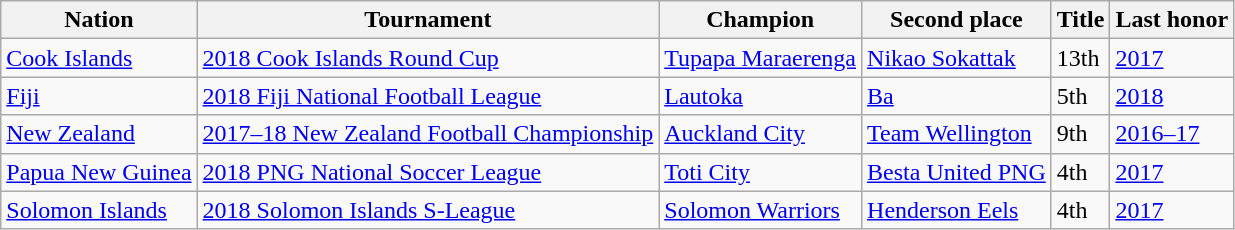<table class="wikitable sortable">
<tr>
<th>Nation</th>
<th>Tournament</th>
<th>Champion</th>
<th>Second place</th>
<th data-sort-type="number">Title</th>
<th>Last honor</th>
</tr>
<tr>
<td> <a href='#'>Cook Islands</a></td>
<td><a href='#'>2018 Cook Islands Round Cup</a></td>
<td><a href='#'>Tupapa Maraerenga</a></td>
<td><a href='#'>Nikao Sokattak</a></td>
<td>13th</td>
<td><a href='#'>2017</a></td>
</tr>
<tr>
<td> <a href='#'>Fiji</a></td>
<td><a href='#'>2018 Fiji National Football League</a></td>
<td><a href='#'>Lautoka</a></td>
<td><a href='#'>Ba</a></td>
<td>5th</td>
<td><a href='#'>2018</a></td>
</tr>
<tr>
<td> <a href='#'>New Zealand</a></td>
<td><a href='#'>2017–18 New Zealand Football Championship</a></td>
<td><a href='#'>Auckland City</a></td>
<td><a href='#'>Team Wellington</a></td>
<td>9th</td>
<td><a href='#'>2016–17</a></td>
</tr>
<tr>
<td> <a href='#'>Papua New Guinea</a></td>
<td><a href='#'>2018 PNG National Soccer League</a></td>
<td><a href='#'>Toti City</a></td>
<td><a href='#'>Besta United PNG</a></td>
<td>4th</td>
<td><a href='#'>2017</a></td>
</tr>
<tr>
<td> <a href='#'>Solomon Islands</a></td>
<td><a href='#'>2018 Solomon Islands S-League</a></td>
<td><a href='#'>Solomon Warriors</a></td>
<td><a href='#'>Henderson Eels</a></td>
<td>4th</td>
<td><a href='#'>2017</a></td>
</tr>
</table>
